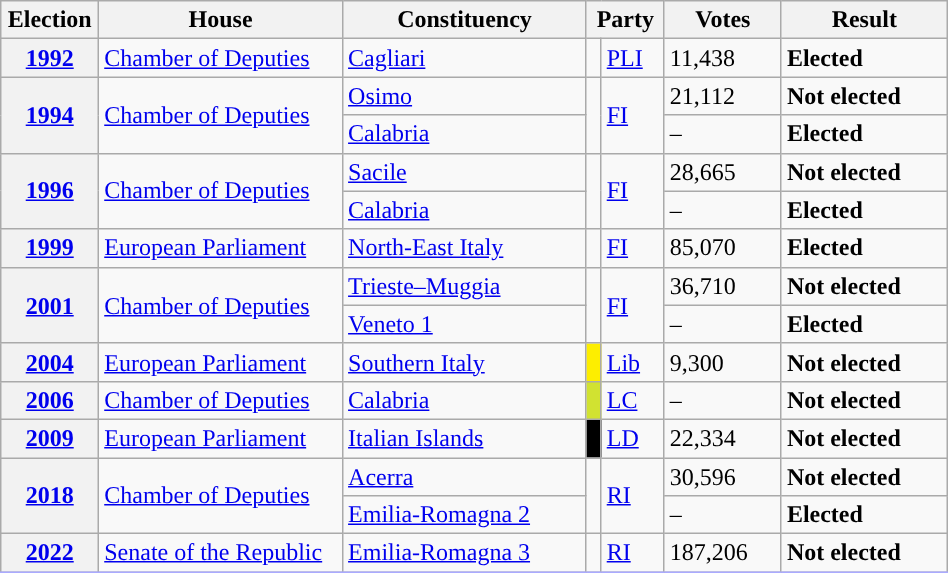<table class=wikitable style="width:50%; border:1px #AAAAFF solid">
<tr>
<th width=10%>Election</th>
<th width=25%>House</th>
<th width=25%>Constituency</th>
<th width=8% colspan="2">Party</th>
<th width=12%>Votes</th>
<th width=17%>Result</th>
</tr>
<tr>
<th><a href='#'>1992</a></th>
<td><a href='#'>Chamber of Deputies</a></td>
<td><a href='#'>Cagliari</a></td>
<td></td>
<td><a href='#'>PLI</a></td>
<td>11,438</td>
<td> <strong>Elected</strong></td>
</tr>
<tr>
<th rowspan=2><a href='#'>1994</a></th>
<td rowspan=2><a href='#'>Chamber of Deputies</a></td>
<td><a href='#'>Osimo</a></td>
<td rowspan=2></td>
<td rowspan=2><a href='#'>FI</a></td>
<td>21,112</td>
<td> <strong>Not elected</strong></td>
</tr>
<tr>
<td><a href='#'>Calabria</a></td>
<td>–</td>
<td> <strong>Elected</strong></td>
</tr>
<tr>
<th rowspan=2><a href='#'>1996</a></th>
<td rowspan=2><a href='#'>Chamber of Deputies</a></td>
<td><a href='#'>Sacile</a></td>
<td rowspan=2></td>
<td rowspan=2><a href='#'>FI</a></td>
<td>28,665</td>
<td> <strong>Not elected</strong></td>
</tr>
<tr>
<td><a href='#'>Calabria</a></td>
<td>–</td>
<td> <strong>Elected</strong></td>
</tr>
<tr>
<th><a href='#'>1999</a></th>
<td><a href='#'>European Parliament</a></td>
<td><a href='#'>North-East Italy</a></td>
<td></td>
<td><a href='#'>FI</a></td>
<td>85,070</td>
<td> <strong>Elected</strong></td>
</tr>
<tr>
<th rowspan=2><a href='#'>2001</a></th>
<td rowspan=2><a href='#'>Chamber of Deputies</a></td>
<td><a href='#'>Trieste–Muggia</a></td>
<td rowspan=2></td>
<td rowspan=2><a href='#'>FI</a></td>
<td>36,710</td>
<td> <strong>Not elected</strong></td>
</tr>
<tr>
<td><a href='#'>Veneto 1</a></td>
<td>–</td>
<td> <strong>Elected</strong></td>
</tr>
<tr>
<th><a href='#'>2004</a></th>
<td><a href='#'>European Parliament</a></td>
<td><a href='#'>Southern Italy</a></td>
<td bgcolor="#FDEE00"></td>
<td><a href='#'>Lib</a></td>
<td>9,300</td>
<td> <strong>Not elected</strong></td>
</tr>
<tr>
<th><a href='#'>2006</a></th>
<td><a href='#'>Chamber of Deputies</a></td>
<td><a href='#'>Calabria</a></td>
<td bgcolor="#D1E231"></td>
<td><a href='#'>LC</a></td>
<td>–</td>
<td> <strong>Not elected</strong></td>
</tr>
<tr>
<th><a href='#'>2009</a></th>
<td><a href='#'>European Parliament</a></td>
<td><a href='#'>Italian Islands</a></td>
<td bgcolor="black"></td>
<td><a href='#'>LD</a></td>
<td>22,334</td>
<td> <strong>Not elected</strong></td>
</tr>
<tr>
<th rowspan=2><a href='#'>2018</a></th>
<td rowspan=2><a href='#'>Chamber of Deputies</a></td>
<td><a href='#'>Acerra</a></td>
<td rowspan=2></td>
<td rowspan=2><a href='#'>RI</a></td>
<td>30,596</td>
<td> <strong>Not elected</strong></td>
</tr>
<tr>
<td><a href='#'>Emilia-Romagna 2</a></td>
<td>–</td>
<td> <strong>Elected</strong></td>
</tr>
<tr>
<th><a href='#'>2022</a></th>
<td><a href='#'>Senate of the Republic</a></td>
<td><a href='#'>Emilia-Romagna 3</a></td>
<td></td>
<td><a href='#'>RI</a></td>
<td>187,206</td>
<td> <strong>Not elected</strong></td>
</tr>
<tr>
</tr>
</table>
